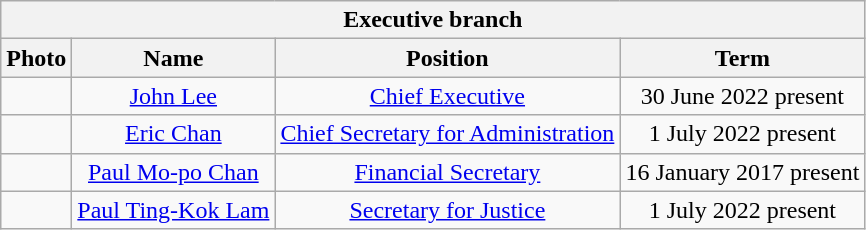<table class="wikitable" style="text-align:center">
<tr>
<th colspan="4">Executive branch</th>
</tr>
<tr>
<th>Photo</th>
<th>Name</th>
<th>Position</th>
<th>Term</th>
</tr>
<tr>
<td></td>
<td><a href='#'>John Lee</a></td>
<td><a href='#'>Chief Executive</a></td>
<td>30 June 2022  present</td>
</tr>
<tr>
<td></td>
<td><a href='#'>Eric Chan</a></td>
<td><a href='#'>Chief Secretary for Administration</a></td>
<td>1 July 2022  present</td>
</tr>
<tr>
<td></td>
<td><a href='#'>Paul Mo-po Chan</a></td>
<td><a href='#'>Financial Secretary</a></td>
<td>16 January 2017  present</td>
</tr>
<tr>
<td></td>
<td><a href='#'>Paul Ting-Kok Lam</a></td>
<td><a href='#'>Secretary for Justice</a></td>
<td>1 July 2022  present</td>
</tr>
</table>
